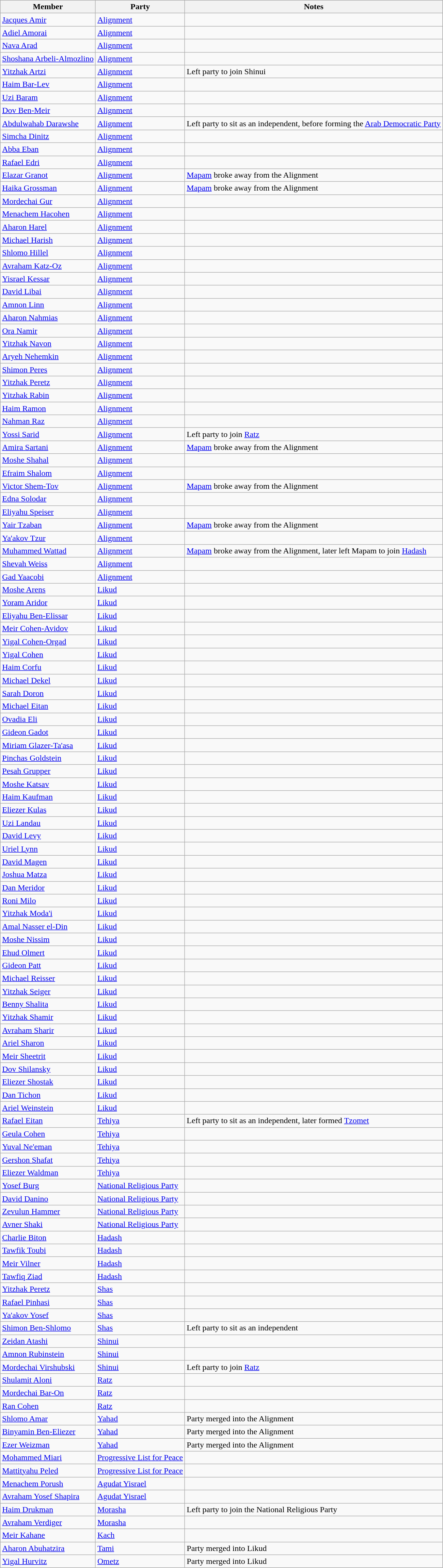<table class="sort wikitable sortable" style="text-align:left">
<tr>
<th>Member</th>
<th>Party</th>
<th>Notes</th>
</tr>
<tr>
<td><a href='#'>Jacques Amir</a></td>
<td><a href='#'>Alignment</a></td>
<td></td>
</tr>
<tr>
<td><a href='#'>Adiel Amorai</a></td>
<td><a href='#'>Alignment</a></td>
<td></td>
</tr>
<tr>
<td><a href='#'>Nava Arad</a></td>
<td><a href='#'>Alignment</a></td>
<td></td>
</tr>
<tr>
<td><a href='#'>Shoshana Arbeli-Almozlino</a></td>
<td><a href='#'>Alignment</a></td>
<td></td>
</tr>
<tr>
<td><a href='#'>Yitzhak Artzi</a></td>
<td><a href='#'>Alignment</a></td>
<td>Left party to join Shinui</td>
</tr>
<tr>
<td><a href='#'>Haim Bar-Lev</a></td>
<td><a href='#'>Alignment</a></td>
<td></td>
</tr>
<tr>
<td><a href='#'>Uzi Baram</a></td>
<td><a href='#'>Alignment</a></td>
<td></td>
</tr>
<tr>
<td><a href='#'>Dov Ben-Meir</a></td>
<td><a href='#'>Alignment</a></td>
<td></td>
</tr>
<tr>
<td><a href='#'>Abdulwahab Darawshe</a></td>
<td><a href='#'>Alignment</a></td>
<td>Left party to sit as an independent, before forming the <a href='#'>Arab Democratic Party</a></td>
</tr>
<tr>
<td><a href='#'>Simcha Dinitz</a></td>
<td><a href='#'>Alignment</a></td>
<td></td>
</tr>
<tr>
<td><a href='#'>Abba Eban</a></td>
<td><a href='#'>Alignment</a></td>
<td></td>
</tr>
<tr>
<td><a href='#'>Rafael Edri</a></td>
<td><a href='#'>Alignment</a></td>
<td></td>
</tr>
<tr>
<td><a href='#'>Elazar Granot</a></td>
<td><a href='#'>Alignment</a></td>
<td><a href='#'>Mapam</a> broke away from the Alignment</td>
</tr>
<tr>
<td><a href='#'>Haika Grossman</a></td>
<td><a href='#'>Alignment</a></td>
<td><a href='#'>Mapam</a> broke away from the Alignment</td>
</tr>
<tr>
<td><a href='#'>Mordechai Gur</a></td>
<td><a href='#'>Alignment</a></td>
<td></td>
</tr>
<tr>
<td><a href='#'>Menachem Hacohen</a></td>
<td><a href='#'>Alignment</a></td>
<td></td>
</tr>
<tr>
<td><a href='#'>Aharon Harel</a></td>
<td><a href='#'>Alignment</a></td>
<td></td>
</tr>
<tr>
<td><a href='#'>Michael Harish</a></td>
<td><a href='#'>Alignment</a></td>
<td></td>
</tr>
<tr>
<td><a href='#'>Shlomo Hillel</a></td>
<td><a href='#'>Alignment</a></td>
<td></td>
</tr>
<tr>
<td><a href='#'>Avraham Katz-Oz</a></td>
<td><a href='#'>Alignment</a></td>
<td></td>
</tr>
<tr>
<td><a href='#'>Yisrael Kessar</a></td>
<td><a href='#'>Alignment</a></td>
<td></td>
</tr>
<tr>
<td><a href='#'>David Libai</a></td>
<td><a href='#'>Alignment</a></td>
<td></td>
</tr>
<tr>
<td><a href='#'>Amnon Linn</a></td>
<td><a href='#'>Alignment</a></td>
<td></td>
</tr>
<tr>
<td><a href='#'>Aharon Nahmias</a></td>
<td><a href='#'>Alignment</a></td>
<td></td>
</tr>
<tr>
<td><a href='#'>Ora Namir</a></td>
<td><a href='#'>Alignment</a></td>
<td></td>
</tr>
<tr>
<td><a href='#'>Yitzhak Navon</a></td>
<td><a href='#'>Alignment</a></td>
<td></td>
</tr>
<tr>
<td><a href='#'>Aryeh Nehemkin</a></td>
<td><a href='#'>Alignment</a></td>
<td></td>
</tr>
<tr>
<td><a href='#'>Shimon Peres</a></td>
<td><a href='#'>Alignment</a></td>
<td></td>
</tr>
<tr>
<td><a href='#'>Yitzhak Peretz</a></td>
<td><a href='#'>Alignment</a></td>
<td></td>
</tr>
<tr>
<td><a href='#'>Yitzhak Rabin</a></td>
<td><a href='#'>Alignment</a></td>
<td></td>
</tr>
<tr>
<td><a href='#'>Haim Ramon</a></td>
<td><a href='#'>Alignment</a></td>
<td></td>
</tr>
<tr>
<td><a href='#'>Nahman Raz</a></td>
<td><a href='#'>Alignment</a></td>
<td></td>
</tr>
<tr>
<td><a href='#'>Yossi Sarid</a></td>
<td><a href='#'>Alignment</a></td>
<td>Left party to join <a href='#'>Ratz</a></td>
</tr>
<tr>
<td><a href='#'>Amira Sartani</a></td>
<td><a href='#'>Alignment</a></td>
<td><a href='#'>Mapam</a> broke away from the Alignment</td>
</tr>
<tr>
<td><a href='#'>Moshe Shahal</a></td>
<td><a href='#'>Alignment</a></td>
<td></td>
</tr>
<tr>
<td><a href='#'>Efraim Shalom</a></td>
<td><a href='#'>Alignment</a></td>
<td></td>
</tr>
<tr>
<td><a href='#'>Victor Shem-Tov</a></td>
<td><a href='#'>Alignment</a></td>
<td><a href='#'>Mapam</a> broke away from the Alignment</td>
</tr>
<tr>
<td><a href='#'>Edna Solodar</a></td>
<td><a href='#'>Alignment</a></td>
<td></td>
</tr>
<tr>
<td><a href='#'>Eliyahu Speiser</a></td>
<td><a href='#'>Alignment</a></td>
<td></td>
</tr>
<tr>
<td><a href='#'>Yair Tzaban</a></td>
<td><a href='#'>Alignment</a></td>
<td><a href='#'>Mapam</a> broke away from the Alignment</td>
</tr>
<tr>
<td><a href='#'>Ya'akov Tzur</a></td>
<td><a href='#'>Alignment</a></td>
<td></td>
</tr>
<tr>
<td><a href='#'>Muhammed Wattad</a></td>
<td><a href='#'>Alignment</a></td>
<td><a href='#'>Mapam</a> broke away from the Alignment, later left Mapam to join <a href='#'>Hadash</a></td>
</tr>
<tr>
<td><a href='#'>Shevah Weiss</a></td>
<td><a href='#'>Alignment</a></td>
<td></td>
</tr>
<tr>
<td><a href='#'>Gad Yaacobi</a></td>
<td><a href='#'>Alignment</a></td>
<td></td>
</tr>
<tr>
<td><a href='#'>Moshe Arens</a></td>
<td><a href='#'>Likud</a></td>
<td></td>
</tr>
<tr>
<td><a href='#'>Yoram Aridor</a></td>
<td><a href='#'>Likud</a></td>
<td></td>
</tr>
<tr>
<td><a href='#'>Eliyahu Ben-Elissar</a></td>
<td><a href='#'>Likud</a></td>
<td></td>
</tr>
<tr>
<td><a href='#'>Meir Cohen-Avidov</a></td>
<td><a href='#'>Likud</a></td>
<td></td>
</tr>
<tr>
<td><a href='#'>Yigal Cohen-Orgad</a></td>
<td><a href='#'>Likud</a></td>
<td></td>
</tr>
<tr>
<td><a href='#'>Yigal Cohen</a></td>
<td><a href='#'>Likud</a></td>
<td></td>
</tr>
<tr>
<td><a href='#'>Haim Corfu</a></td>
<td><a href='#'>Likud</a></td>
<td></td>
</tr>
<tr>
<td><a href='#'>Michael Dekel</a></td>
<td><a href='#'>Likud</a></td>
<td></td>
</tr>
<tr>
<td><a href='#'>Sarah Doron</a></td>
<td><a href='#'>Likud</a></td>
<td></td>
</tr>
<tr>
<td><a href='#'>Michael Eitan</a></td>
<td><a href='#'>Likud</a></td>
<td></td>
</tr>
<tr>
<td><a href='#'>Ovadia Eli</a></td>
<td><a href='#'>Likud</a></td>
<td></td>
</tr>
<tr>
<td><a href='#'>Gideon Gadot</a></td>
<td><a href='#'>Likud</a></td>
<td></td>
</tr>
<tr>
<td><a href='#'>Miriam Glazer-Ta'asa</a></td>
<td><a href='#'>Likud</a></td>
<td></td>
</tr>
<tr>
<td><a href='#'>Pinchas Goldstein</a></td>
<td><a href='#'>Likud</a></td>
<td></td>
</tr>
<tr>
<td><a href='#'>Pesah Grupper</a></td>
<td><a href='#'>Likud</a></td>
<td></td>
</tr>
<tr>
<td><a href='#'>Moshe Katsav</a></td>
<td><a href='#'>Likud</a></td>
<td></td>
</tr>
<tr>
<td><a href='#'>Haim Kaufman</a></td>
<td><a href='#'>Likud</a></td>
<td></td>
</tr>
<tr>
<td><a href='#'>Eliezer Kulas</a></td>
<td><a href='#'>Likud</a></td>
<td></td>
</tr>
<tr>
<td><a href='#'>Uzi Landau</a></td>
<td><a href='#'>Likud</a></td>
<td></td>
</tr>
<tr>
<td><a href='#'>David Levy</a></td>
<td><a href='#'>Likud</a></td>
<td></td>
</tr>
<tr>
<td><a href='#'>Uriel Lynn</a></td>
<td><a href='#'>Likud</a></td>
<td></td>
</tr>
<tr>
<td><a href='#'>David Magen</a></td>
<td><a href='#'>Likud</a></td>
<td></td>
</tr>
<tr>
<td><a href='#'>Joshua Matza</a></td>
<td><a href='#'>Likud</a></td>
<td></td>
</tr>
<tr>
<td><a href='#'>Dan Meridor</a></td>
<td><a href='#'>Likud</a></td>
<td></td>
</tr>
<tr>
<td><a href='#'>Roni Milo</a></td>
<td><a href='#'>Likud</a></td>
<td></td>
</tr>
<tr>
<td><a href='#'>Yitzhak Moda'i</a></td>
<td><a href='#'>Likud</a></td>
<td></td>
</tr>
<tr>
<td><a href='#'>Amal Nasser el-Din</a></td>
<td><a href='#'>Likud</a></td>
<td></td>
</tr>
<tr>
<td><a href='#'>Moshe Nissim</a></td>
<td><a href='#'>Likud</a></td>
<td></td>
</tr>
<tr>
<td><a href='#'>Ehud Olmert</a></td>
<td><a href='#'>Likud</a></td>
<td></td>
</tr>
<tr>
<td><a href='#'>Gideon Patt</a></td>
<td><a href='#'>Likud</a></td>
<td></td>
</tr>
<tr>
<td><a href='#'>Michael Reisser</a></td>
<td><a href='#'>Likud</a></td>
<td></td>
</tr>
<tr>
<td><a href='#'>Yitzhak Seiger</a></td>
<td><a href='#'>Likud</a></td>
<td></td>
</tr>
<tr>
<td><a href='#'>Benny Shalita</a></td>
<td><a href='#'>Likud</a></td>
<td></td>
</tr>
<tr>
<td><a href='#'>Yitzhak Shamir</a></td>
<td><a href='#'>Likud</a></td>
<td></td>
</tr>
<tr>
<td><a href='#'>Avraham Sharir</a></td>
<td><a href='#'>Likud</a></td>
<td></td>
</tr>
<tr>
<td><a href='#'>Ariel Sharon</a></td>
<td><a href='#'>Likud</a></td>
<td></td>
</tr>
<tr>
<td><a href='#'>Meir Sheetrit</a></td>
<td><a href='#'>Likud</a></td>
<td></td>
</tr>
<tr>
<td><a href='#'>Dov Shilansky</a></td>
<td><a href='#'>Likud</a></td>
<td></td>
</tr>
<tr>
<td><a href='#'>Eliezer Shostak</a></td>
<td><a href='#'>Likud</a></td>
<td></td>
</tr>
<tr>
<td><a href='#'>Dan Tichon</a></td>
<td><a href='#'>Likud</a></td>
<td></td>
</tr>
<tr>
<td><a href='#'>Ariel Weinstein</a></td>
<td><a href='#'>Likud</a></td>
<td></td>
</tr>
<tr>
<td><a href='#'>Rafael Eitan</a></td>
<td><a href='#'>Tehiya</a></td>
<td>Left party to sit as an independent, later formed <a href='#'>Tzomet</a></td>
</tr>
<tr>
<td><a href='#'>Geula Cohen</a></td>
<td><a href='#'>Tehiya</a></td>
<td></td>
</tr>
<tr>
<td><a href='#'>Yuval Ne'eman</a></td>
<td><a href='#'>Tehiya</a></td>
<td></td>
</tr>
<tr>
<td><a href='#'>Gershon Shafat</a></td>
<td><a href='#'>Tehiya</a></td>
<td></td>
</tr>
<tr>
<td><a href='#'>Eliezer Waldman</a></td>
<td><a href='#'>Tehiya</a></td>
<td></td>
</tr>
<tr>
<td><a href='#'>Yosef Burg</a></td>
<td><a href='#'>National Religious Party</a></td>
<td></td>
</tr>
<tr>
<td><a href='#'>David Danino</a></td>
<td><a href='#'>National Religious Party</a></td>
<td></td>
</tr>
<tr>
<td><a href='#'>Zevulun Hammer</a></td>
<td><a href='#'>National Religious Party</a></td>
<td></td>
</tr>
<tr>
<td><a href='#'>Avner Shaki</a></td>
<td><a href='#'>National Religious Party</a></td>
<td></td>
</tr>
<tr>
<td><a href='#'>Charlie Biton</a></td>
<td><a href='#'>Hadash</a></td>
<td></td>
</tr>
<tr>
<td><a href='#'>Tawfik Toubi</a></td>
<td><a href='#'>Hadash</a></td>
<td></td>
</tr>
<tr>
<td><a href='#'>Meir Vilner</a></td>
<td><a href='#'>Hadash</a></td>
<td></td>
</tr>
<tr>
<td><a href='#'>Tawfiq Ziad</a></td>
<td><a href='#'>Hadash</a></td>
<td></td>
</tr>
<tr>
<td><a href='#'>Yitzhak Peretz</a></td>
<td><a href='#'>Shas</a></td>
<td></td>
</tr>
<tr>
<td><a href='#'>Rafael Pinhasi</a></td>
<td><a href='#'>Shas</a></td>
<td></td>
</tr>
<tr>
<td><a href='#'>Ya'akov Yosef</a></td>
<td><a href='#'>Shas</a></td>
<td></td>
</tr>
<tr>
<td><a href='#'>Shimon Ben-Shlomo</a></td>
<td><a href='#'>Shas</a></td>
<td>Left party to sit as an independent</td>
</tr>
<tr>
<td><a href='#'>Zeidan Atashi</a></td>
<td><a href='#'>Shinui</a></td>
<td></td>
</tr>
<tr>
<td><a href='#'>Amnon Rubinstein</a></td>
<td><a href='#'>Shinui</a></td>
<td></td>
</tr>
<tr>
<td><a href='#'>Mordechai Virshubski</a></td>
<td><a href='#'>Shinui</a></td>
<td>Left party to join <a href='#'>Ratz</a></td>
</tr>
<tr>
<td><a href='#'>Shulamit Aloni</a></td>
<td><a href='#'>Ratz</a></td>
<td></td>
</tr>
<tr>
<td><a href='#'>Mordechai Bar-On</a></td>
<td><a href='#'>Ratz</a></td>
<td></td>
</tr>
<tr>
<td><a href='#'>Ran Cohen</a></td>
<td><a href='#'>Ratz</a></td>
<td></td>
</tr>
<tr>
<td><a href='#'>Shlomo Amar</a></td>
<td><a href='#'>Yahad</a></td>
<td>Party merged into the Alignment</td>
</tr>
<tr>
<td><a href='#'>Binyamin Ben-Eliezer</a></td>
<td><a href='#'>Yahad</a></td>
<td>Party merged into the Alignment</td>
</tr>
<tr>
<td><a href='#'>Ezer Weizman</a></td>
<td><a href='#'>Yahad</a></td>
<td>Party merged into the Alignment</td>
</tr>
<tr>
<td><a href='#'>Mohammed Miari</a></td>
<td><a href='#'>Progressive List for Peace</a></td>
<td></td>
</tr>
<tr>
<td><a href='#'>Mattityahu Peled</a></td>
<td><a href='#'>Progressive List for Peace</a></td>
<td></td>
</tr>
<tr>
<td><a href='#'>Menachem Porush</a></td>
<td><a href='#'>Agudat Yisrael</a></td>
<td></td>
</tr>
<tr>
<td><a href='#'>Avraham Yosef Shapira</a></td>
<td><a href='#'>Agudat Yisrael</a></td>
<td></td>
</tr>
<tr>
<td><a href='#'>Haim Drukman</a></td>
<td><a href='#'>Morasha</a></td>
<td>Left party to join the National Religious Party</td>
</tr>
<tr>
<td><a href='#'>Avraham Verdiger</a></td>
<td><a href='#'>Morasha</a></td>
<td></td>
</tr>
<tr>
<td><a href='#'>Meir Kahane</a></td>
<td><a href='#'>Kach</a></td>
<td></td>
</tr>
<tr>
<td><a href='#'>Aharon Abuhatzira</a></td>
<td><a href='#'>Tami</a></td>
<td>Party merged into Likud</td>
</tr>
<tr>
<td><a href='#'>Yigal Hurvitz</a></td>
<td><a href='#'>Ometz</a></td>
<td>Party merged into Likud</td>
</tr>
</table>
